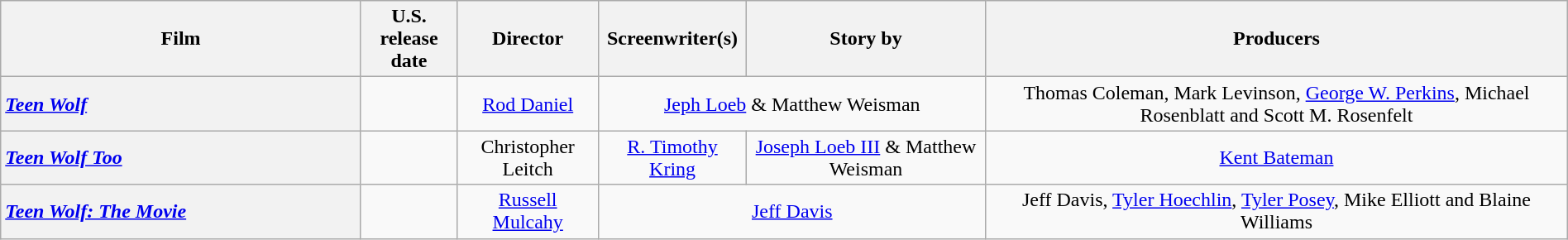<table class="wikitable plainrowheaders" style="text-align:center" width=100%>
<tr>
<th scope="col" style="width:23%;">Film</th>
<th scope="col">U.S. <br>release date</th>
<th scope="col">Director</th>
<th scope="col">Screenwriter(s)</th>
<th scope="col">Story by</th>
<th scope="col">Producers</th>
</tr>
<tr>
<th scope="row" style="text-align:left"><em><a href='#'>Teen Wolf</a></em></th>
<td style="text-align:center"></td>
<td><a href='#'>Rod Daniel</a></td>
<td colspan="2"><a href='#'>Jeph Loeb</a> & Matthew Weisman</td>
<td>Thomas Coleman, Mark Levinson, <a href='#'>George W. Perkins</a>, Michael Rosenblatt and Scott M. Rosenfelt</td>
</tr>
<tr>
<th scope="row" style="text-align:left"><em><a href='#'>Teen Wolf Too</a></em></th>
<td style="text-align:center"></td>
<td>Christopher Leitch</td>
<td><a href='#'>R. Timothy Kring</a></td>
<td><a href='#'>Joseph Loeb III</a> & Matthew Weisman</td>
<td><a href='#'>Kent Bateman</a></td>
</tr>
<tr>
<th scope="row" style="text-align:left"><em><a href='#'>Teen Wolf: The Movie</a></em></th>
<td style="text-align:center"></td>
<td><a href='#'>Russell Mulcahy</a></td>
<td colspan="2"><a href='#'>Jeff Davis</a></td>
<td>Jeff Davis, <a href='#'>Tyler Hoechlin</a>, <a href='#'>Tyler Posey</a>, Mike Elliott and Blaine Williams</td>
</tr>
</table>
